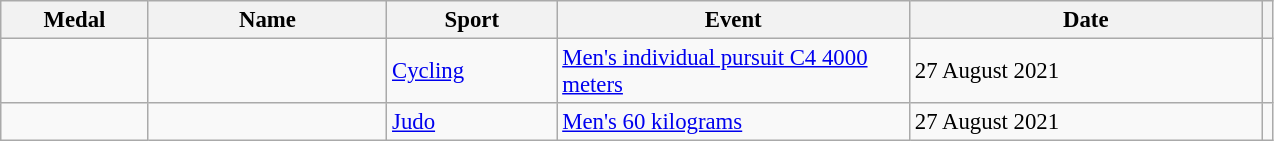<table class="wikitable sortable" style="font-size:95%">
<tr>
<th style="width:6em">Medal</th>
<th style="width:10em">Name</th>
<th style="width:7em">Sport</th>
<th style="width:15em">Event</th>
<th style="width:15em">Date</th>
<th></th>
</tr>
<tr>
<td></td>
<td></td>
<td><a href='#'>Cycling</a></td>
<td><a href='#'>Men's individual pursuit C4 4000 meters</a></td>
<td>27 August 2021</td>
<td></td>
</tr>
<tr>
<td></td>
<td></td>
<td><a href='#'>Judo</a></td>
<td><a href='#'>Men's 60 kilograms</a></td>
<td>27 August 2021</td>
<td></td>
</tr>
</table>
